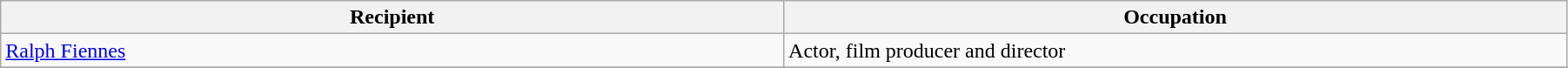<table class="wikitable" width="95%" cellpadding="5">
<tr>
<th width="25%">Recipient</th>
<th width="25%">Occupation</th>
</tr>
<tr>
<td><a href='#'>Ralph Fiennes</a></td>
<td>Actor, film producer and director</td>
</tr>
<tr>
</tr>
</table>
